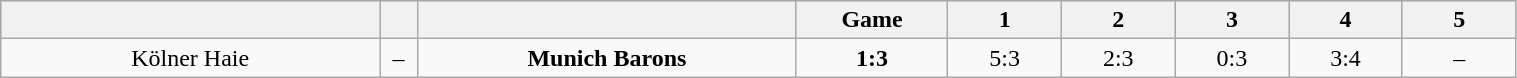<table class="wikitable" style="width:80%;">
<tr style="background:silver;">
<th style="width:25%;"></th>
<th style="width:2.5%;"></th>
<th style="width:25%;"></th>
<th style="width:10%;">Game</th>
<th style="width:7.5%;">1</th>
<th style="width:7.5%;">2</th>
<th style="width:7.5%;">3</th>
<th style="width:7.5%;">4</th>
<th style="width:7.5%;">5</th>
</tr>
<tr style="text-align:center;">
<td>Kölner Haie</td>
<td>–</td>
<td><strong>Munich Barons</strong></td>
<td><strong>1:3</strong></td>
<td>5:3</td>
<td>2:3</td>
<td>0:3</td>
<td>3:4</td>
<td>–</td>
</tr>
</table>
